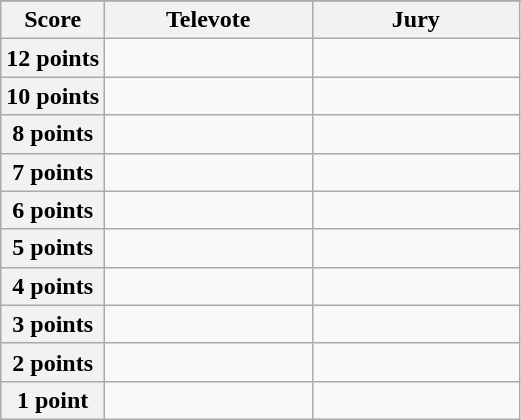<table class="wikitable">
<tr>
</tr>
<tr>
<th scope="col" width="20%">Score</th>
<th scope="col" width="40%">Televote</th>
<th scope="col" width="40%">Jury</th>
</tr>
<tr>
<th scope="row">12 points</th>
<td></td>
<td></td>
</tr>
<tr>
<th scope="row">10 points</th>
<td></td>
<td></td>
</tr>
<tr>
<th scope="row">8 points</th>
<td></td>
<td></td>
</tr>
<tr>
<th scope="row">7 points</th>
<td></td>
<td></td>
</tr>
<tr>
<th scope="row">6 points</th>
<td></td>
<td></td>
</tr>
<tr>
<th scope="row">5 points</th>
<td></td>
<td></td>
</tr>
<tr>
<th scope="row">4 points</th>
<td></td>
<td></td>
</tr>
<tr>
<th scope="row">3 points</th>
<td></td>
<td></td>
</tr>
<tr>
<th scope="row">2 points</th>
<td></td>
<td></td>
</tr>
<tr>
<th scope="row">1 point</th>
<td></td>
<td></td>
</tr>
</table>
